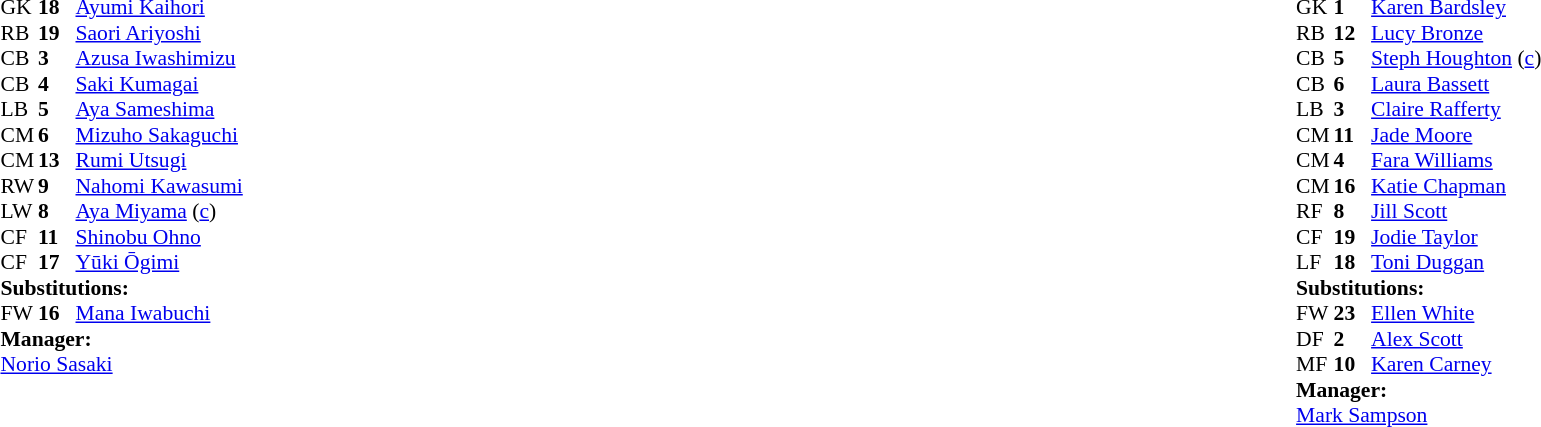<table width="100%">
<tr>
<td valign="top" width="50%"><br><table style="font-size: 90%" cellspacing="0" cellpadding="0">
<tr>
<th width="25"></th>
<th width="25"></th>
</tr>
<tr>
<td>GK</td>
<td><strong>18</strong></td>
<td><a href='#'>Ayumi Kaihori</a></td>
</tr>
<tr>
<td>RB</td>
<td><strong>19</strong></td>
<td><a href='#'>Saori Ariyoshi</a></td>
</tr>
<tr>
<td>CB</td>
<td><strong>3</strong></td>
<td><a href='#'>Azusa Iwashimizu</a></td>
</tr>
<tr>
<td>CB</td>
<td><strong>4</strong></td>
<td><a href='#'>Saki Kumagai</a></td>
</tr>
<tr>
<td>LB</td>
<td><strong>5</strong></td>
<td><a href='#'>Aya Sameshima</a></td>
</tr>
<tr>
<td>CM</td>
<td><strong>6</strong></td>
<td><a href='#'>Mizuho Sakaguchi</a></td>
</tr>
<tr>
<td>CM</td>
<td><strong>13</strong></td>
<td><a href='#'>Rumi Utsugi</a></td>
</tr>
<tr>
<td>RW</td>
<td><strong>9</strong></td>
<td><a href='#'>Nahomi Kawasumi</a></td>
</tr>
<tr>
<td>LW</td>
<td><strong>8</strong></td>
<td><a href='#'>Aya Miyama</a> (<a href='#'>c</a>)</td>
</tr>
<tr>
<td>CF</td>
<td><strong>11</strong></td>
<td><a href='#'>Shinobu Ohno</a></td>
<td></td>
<td></td>
</tr>
<tr>
<td>CF</td>
<td><strong>17</strong></td>
<td><a href='#'>Yūki Ōgimi</a></td>
<td></td>
</tr>
<tr>
<td colspan=3><strong>Substitutions:</strong></td>
</tr>
<tr>
<td>FW</td>
<td><strong>16</strong></td>
<td><a href='#'>Mana Iwabuchi</a></td>
<td></td>
<td></td>
</tr>
<tr>
<td colspan=3><strong>Manager:</strong></td>
</tr>
<tr>
<td colspan=3><a href='#'>Norio Sasaki</a></td>
</tr>
</table>
</td>
<td valign="top"></td>
<td valign="top" width="50%"><br><table style="font-size: 90%" cellspacing="0" cellpadding="0" align="center">
<tr>
<th width=25></th>
<th width=25></th>
</tr>
<tr>
<td>GK</td>
<td><strong>1</strong></td>
<td><a href='#'>Karen Bardsley</a></td>
</tr>
<tr>
<td>RB</td>
<td><strong>12</strong></td>
<td><a href='#'>Lucy Bronze</a></td>
<td></td>
<td></td>
</tr>
<tr>
<td>CB</td>
<td><strong>5</strong></td>
<td><a href='#'>Steph Houghton</a> (<a href='#'>c</a>)</td>
</tr>
<tr>
<td>CB</td>
<td><strong>6</strong></td>
<td><a href='#'>Laura Bassett</a></td>
</tr>
<tr>
<td>LB</td>
<td><strong>3</strong></td>
<td><a href='#'>Claire Rafferty</a></td>
<td></td>
</tr>
<tr>
<td>CM</td>
<td><strong>11</strong></td>
<td><a href='#'>Jade Moore</a></td>
</tr>
<tr>
<td>CM</td>
<td><strong>4</strong></td>
<td><a href='#'>Fara Williams</a></td>
<td></td>
<td></td>
</tr>
<tr>
<td>CM</td>
<td><strong>16</strong></td>
<td><a href='#'>Katie Chapman</a></td>
</tr>
<tr>
<td>RF</td>
<td><strong>8</strong></td>
<td><a href='#'>Jill Scott</a></td>
</tr>
<tr>
<td>CF</td>
<td><strong>19</strong></td>
<td><a href='#'>Jodie Taylor</a></td>
<td></td>
<td></td>
</tr>
<tr>
<td>LF</td>
<td><strong>18</strong></td>
<td><a href='#'>Toni Duggan</a></td>
</tr>
<tr>
<td colspan=3><strong>Substitutions:</strong></td>
</tr>
<tr>
<td>FW</td>
<td><strong>23</strong></td>
<td><a href='#'>Ellen White</a></td>
<td></td>
<td></td>
</tr>
<tr>
<td>DF</td>
<td><strong>2</strong></td>
<td><a href='#'>Alex Scott</a></td>
<td></td>
<td></td>
</tr>
<tr>
<td>MF</td>
<td><strong>10</strong></td>
<td><a href='#'>Karen Carney</a></td>
<td></td>
<td></td>
</tr>
<tr>
<td colspan=3><strong>Manager:</strong></td>
</tr>
<tr>
<td colspan=3> <a href='#'>Mark Sampson</a></td>
</tr>
</table>
</td>
</tr>
</table>
